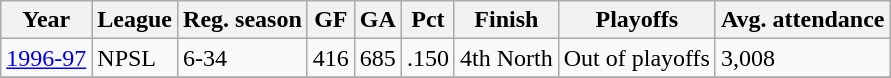<table class="wikitable">
<tr>
<th>Year</th>
<th>League</th>
<th>Reg. season</th>
<th>GF</th>
<th>GA</th>
<th>Pct</th>
<th>Finish</th>
<th>Playoffs</th>
<th>Avg. attendance</th>
</tr>
<tr>
<td><a href='#'>1996-97</a></td>
<td>NPSL</td>
<td>6-34</td>
<td>416</td>
<td>685</td>
<td>.150</td>
<td>4th North</td>
<td>Out of playoffs</td>
<td>3,008</td>
</tr>
<tr>
</tr>
</table>
